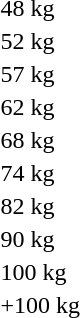<table>
<tr>
<td>48 kg</td>
<td></td>
<td></td>
<td></td>
</tr>
<tr>
<td>52 kg</td>
<td></td>
<td></td>
<td></td>
</tr>
<tr>
<td>57 kg</td>
<td></td>
<td></td>
<td></td>
</tr>
<tr>
<td>62 kg</td>
<td></td>
<td></td>
<td></td>
</tr>
<tr>
<td>68 kg</td>
<td></td>
<td></td>
<td></td>
</tr>
<tr>
<td>74 kg</td>
<td></td>
<td></td>
<td></td>
</tr>
<tr>
<td>82 kg</td>
<td></td>
<td></td>
<td></td>
</tr>
<tr>
<td>90 kg</td>
<td></td>
<td></td>
<td></td>
</tr>
<tr>
<td>100 kg</td>
<td></td>
<td></td>
<td></td>
</tr>
<tr>
<td>+100 kg</td>
<td></td>
<td></td>
<td></td>
</tr>
</table>
